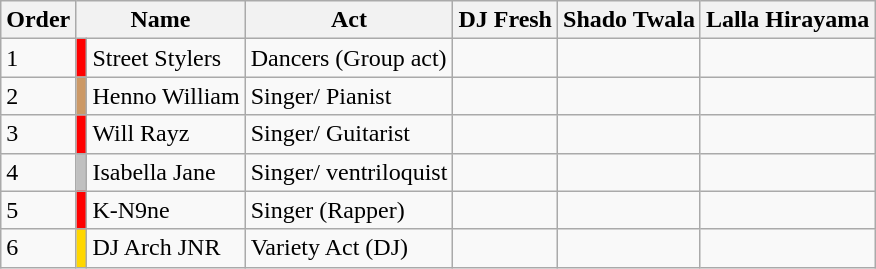<table class="wikitable sortable">
<tr>
<th>Order</th>
<th colspan=2>Name</th>
<th>Act</th>
<th>DJ Fresh</th>
<th>Shado Twala</th>
<th>Lalla Hirayama</th>
</tr>
<tr>
<td>1</td>
<td style="background:red"></td>
<td>Street Stylers</td>
<td>Dancers (Group act)</td>
<td></td>
<td></td>
<td></td>
</tr>
<tr>
<td>2</td>
<td style="background:#c96"></td>
<td>Henno William </td>
<td>Singer/ Pianist</td>
<td></td>
<td></td>
<td></td>
</tr>
<tr>
<td>3</td>
<td style="background:red"></td>
<td>Will Rayz</td>
<td>Singer/ Guitarist</td>
<td></td>
<td></td>
<td></td>
</tr>
<tr>
<td>4</td>
<td style="background:silver"></td>
<td>Isabella Jane</td>
<td>Singer/ ventriloquist</td>
<td></td>
<td></td>
<td></td>
</tr>
<tr>
<td>5</td>
<td style="background:red"></td>
<td>K-N9ne</td>
<td>Singer (Rapper)</td>
<td></td>
<td></td>
<td></td>
</tr>
<tr>
<td>6</td>
<td style="background:gold"></td>
<td>DJ Arch JNR </td>
<td>Variety Act (DJ)</td>
<td></td>
<td></td>
<td></td>
</tr>
</table>
